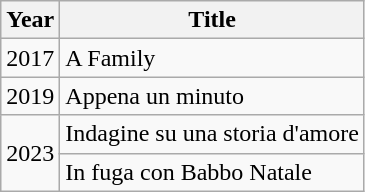<table class="wikitable">
<tr>
<th>Year</th>
<th>Title</th>
</tr>
<tr>
<td>2017</td>
<td>A Family</td>
</tr>
<tr>
<td>2019</td>
<td>Appena un minuto</td>
</tr>
<tr>
<td rowspan="2">2023</td>
<td>Indagine su una storia d'amore</td>
</tr>
<tr>
<td>In fuga con Babbo Natale</td>
</tr>
</table>
